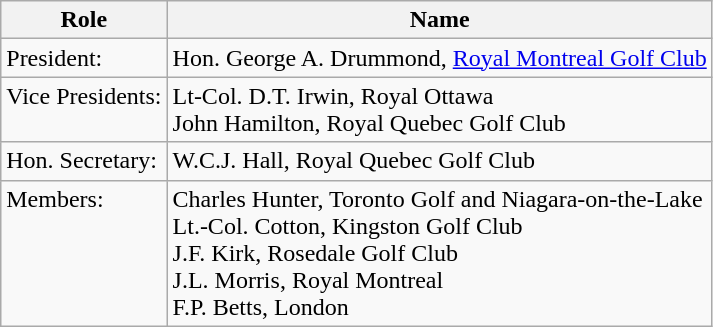<table class="wikitable">
<tr>
<th>Role</th>
<th>Name</th>
</tr>
<tr>
<td>President:</td>
<td>Hon. George A. Drummond, <a href='#'>Royal Montreal Golf Club</a></td>
</tr>
<tr valign="top">
<td>Vice Presidents:</td>
<td>Lt-Col. D.T. Irwin, Royal Ottawa<br>John Hamilton, Royal Quebec Golf Club</td>
</tr>
<tr valign="top">
<td>Hon. Secretary:</td>
<td>W.C.J. Hall, Royal Quebec Golf Club</td>
</tr>
<tr valign="top">
<td>Members:</td>
<td>Charles Hunter, Toronto Golf and Niagara-on-the-Lake<br>Lt.-Col. Cotton, Kingston Golf Club<br>J.F. Kirk, Rosedale Golf Club<br>J.L. Morris, Royal Montreal<br>F.P. Betts, London</td>
</tr>
</table>
